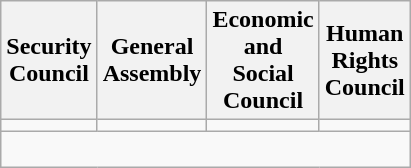<table class="wikitable" style="text-align:center; width:20%">
<tr>
<th>Security Council</th>
<th>General Assembly</th>
<th>Economic and Social Council</th>
<th>Human Rights Council</th>
</tr>
<tr>
<td></td>
<td></td>
<td></td>
<td></td>
</tr>
<tr>
<td style="font-size:92%" align=left colspan=4><br>




</td>
</tr>
</table>
